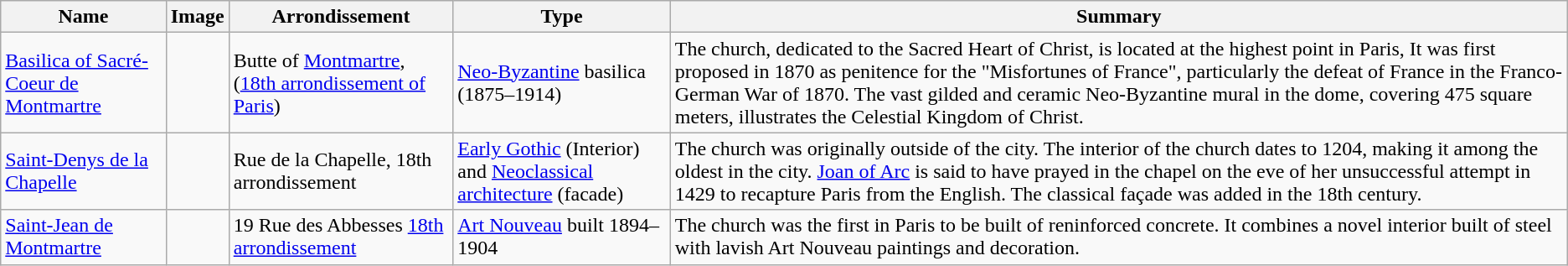<table class="wikitable sortable">
<tr>
<th>Name</th>
<th>Image</th>
<th>Arrondissement</th>
<th>Type</th>
<th>Summary</th>
</tr>
<tr>
<td><a href='#'>Basilica of Sacré-Coeur de Montmartre</a></td>
<td></td>
<td>Butte of <a href='#'>Montmartre</a>, (<a href='#'>18th arrondissement of Paris</a>)</td>
<td><a href='#'>Neo-Byzantine</a> basilica (1875–1914)</td>
<td>The church, dedicated to the Sacred Heart of Christ, is located at the highest point in Paris, It was first proposed in 1870 as penitence for the "Misfortunes of France", particularly the defeat of France in the Franco-German War of 1870. The vast gilded and ceramic Neo-Byzantine mural in the dome, covering 475 square meters, illustrates the Celestial Kingdom of Christ.</td>
</tr>
<tr>
<td><a href='#'>Saint-Denys de la Chapelle</a></td>
<td></td>
<td>Rue de la Chapelle, 18th arrondissement</td>
<td><a href='#'>Early Gothic</a> (Interior) and <a href='#'>Neoclassical architecture</a> (facade)</td>
<td>The church was originally outside of the city. The interior of the church dates to 1204, making it among the oldest in the city. <a href='#'>Joan of Arc</a> is said to have prayed in the chapel on the eve of her unsuccessful attempt in 1429 to recapture Paris from the English. The classical façade was added in the 18th century.</td>
</tr>
<tr>
<td><a href='#'>Saint-Jean de Montmartre</a></td>
<td></td>
<td>19 Rue des Abbesses <a href='#'>18th arrondissement</a></td>
<td><a href='#'>Art Nouveau</a> built 1894–1904</td>
<td>The church was the first in Paris to be built of reninforced concrete. It combines a novel interior built of steel with lavish Art Nouveau paintings and decoration.</td>
</tr>
</table>
